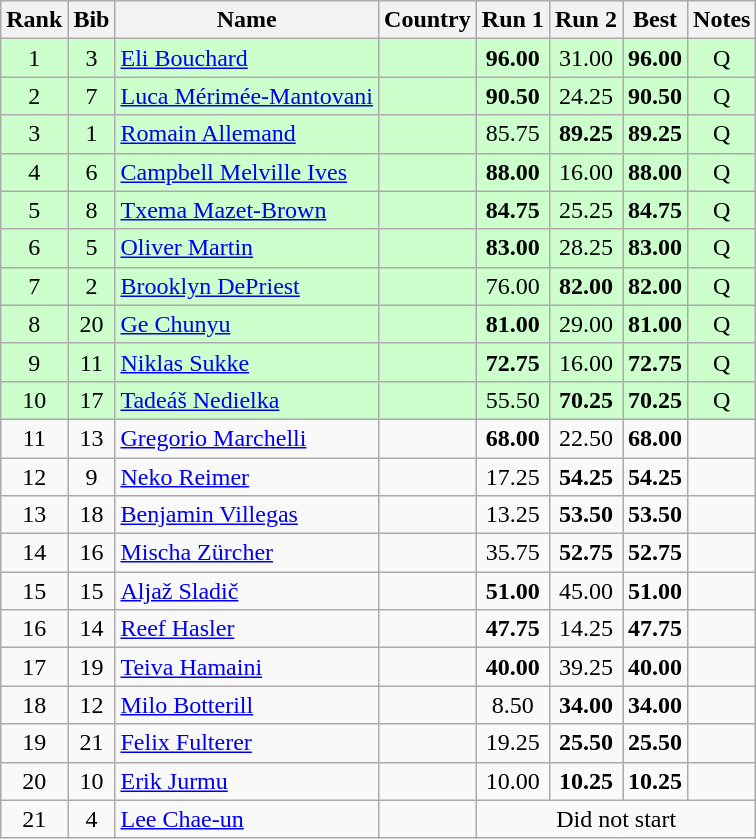<table class="wikitable sortable" style="text-align:center">
<tr>
<th>Rank</th>
<th>Bib</th>
<th>Name</th>
<th>Country</th>
<th>Run 1</th>
<th>Run 2</th>
<th>Best</th>
<th>Notes</th>
</tr>
<tr bgcolor=ccffcc>
<td>1</td>
<td>3</td>
<td align=left><a href='#'>Eli Bouchard</a></td>
<td align=left></td>
<td><strong>96.00</strong></td>
<td>31.00</td>
<td><strong>96.00</strong></td>
<td>Q</td>
</tr>
<tr bgcolor=ccffcc>
<td>2</td>
<td>7</td>
<td align=left><a href='#'>Luca Mérimée-Mantovani</a></td>
<td align=left></td>
<td><strong>90.50</strong></td>
<td>24.25</td>
<td><strong>90.50</strong></td>
<td>Q</td>
</tr>
<tr bgcolor=ccffcc>
<td>3</td>
<td>1</td>
<td align=left><a href='#'>Romain Allemand</a></td>
<td align=left></td>
<td>85.75</td>
<td><strong>89.25</strong></td>
<td><strong>89.25</strong></td>
<td>Q</td>
</tr>
<tr bgcolor=ccffcc>
<td>4</td>
<td>6</td>
<td align=left><a href='#'>Campbell Melville Ives</a></td>
<td align=left></td>
<td><strong>88.00</strong></td>
<td>16.00</td>
<td><strong>88.00</strong></td>
<td>Q</td>
</tr>
<tr bgcolor=ccffcc>
<td>5</td>
<td>8</td>
<td align=left><a href='#'>Txema Mazet-Brown</a></td>
<td align=left></td>
<td><strong>84.75</strong></td>
<td>25.25</td>
<td><strong>84.75</strong></td>
<td>Q</td>
</tr>
<tr bgcolor=ccffcc>
<td>6</td>
<td>5</td>
<td align=left><a href='#'>Oliver Martin</a></td>
<td align=left></td>
<td><strong>83.00</strong></td>
<td>28.25</td>
<td><strong>83.00</strong></td>
<td>Q</td>
</tr>
<tr bgcolor=ccffcc>
<td>7</td>
<td>2</td>
<td align=left><a href='#'>Brooklyn DePriest</a></td>
<td align=left></td>
<td>76.00</td>
<td><strong>82.00</strong></td>
<td><strong>82.00</strong></td>
<td>Q</td>
</tr>
<tr bgcolor=ccffcc>
<td>8</td>
<td>20</td>
<td align=left><a href='#'>Ge Chunyu</a></td>
<td align=left></td>
<td><strong>81.00</strong></td>
<td>29.00</td>
<td><strong>81.00</strong></td>
<td>Q</td>
</tr>
<tr bgcolor=ccffcc>
<td>9</td>
<td>11</td>
<td align=left><a href='#'>Niklas Sukke</a></td>
<td align=left></td>
<td><strong>72.75</strong></td>
<td>16.00</td>
<td><strong>72.75</strong></td>
<td>Q</td>
</tr>
<tr bgcolor=ccffcc>
<td>10</td>
<td>17</td>
<td align=left><a href='#'>Tadeáš Nedielka</a></td>
<td align=left></td>
<td>55.50</td>
<td><strong>70.25</strong></td>
<td><strong>70.25</strong></td>
<td>Q</td>
</tr>
<tr>
<td>11</td>
<td>13</td>
<td align=left><a href='#'>Gregorio Marchelli</a></td>
<td align=left></td>
<td><strong>68.00</strong></td>
<td>22.50</td>
<td><strong>68.00</strong></td>
<td></td>
</tr>
<tr>
<td>12</td>
<td>9</td>
<td align=left><a href='#'>Neko Reimer</a></td>
<td align=left></td>
<td>17.25</td>
<td><strong>54.25</strong></td>
<td><strong>54.25</strong></td>
<td></td>
</tr>
<tr>
<td>13</td>
<td>18</td>
<td align=left><a href='#'>Benjamin Villegas</a></td>
<td align=left></td>
<td>13.25</td>
<td><strong>53.50</strong></td>
<td><strong>53.50</strong></td>
<td></td>
</tr>
<tr>
<td>14</td>
<td>16</td>
<td align=left><a href='#'>Mischa Zürcher</a></td>
<td align=left></td>
<td>35.75</td>
<td><strong>52.75</strong></td>
<td><strong>52.75</strong></td>
<td></td>
</tr>
<tr>
<td>15</td>
<td>15</td>
<td align=left><a href='#'>Aljaž Sladič</a></td>
<td align=left></td>
<td><strong>51.00</strong></td>
<td>45.00</td>
<td><strong>51.00</strong></td>
<td></td>
</tr>
<tr>
<td>16</td>
<td>14</td>
<td align=left><a href='#'>Reef Hasler</a></td>
<td align=left></td>
<td><strong>47.75</strong></td>
<td>14.25</td>
<td><strong>47.75</strong></td>
<td></td>
</tr>
<tr>
<td>17</td>
<td>19</td>
<td align=left><a href='#'>Teiva Hamaini</a></td>
<td align=left></td>
<td><strong>40.00</strong></td>
<td>39.25</td>
<td><strong>40.00</strong></td>
<td></td>
</tr>
<tr>
<td>18</td>
<td>12</td>
<td align=left><a href='#'>Milo Botterill</a></td>
<td align=left></td>
<td>8.50</td>
<td><strong>34.00</strong></td>
<td><strong>34.00</strong></td>
<td></td>
</tr>
<tr>
<td>19</td>
<td>21</td>
<td align=left><a href='#'>Felix Fulterer</a></td>
<td align=left></td>
<td>19.25</td>
<td><strong>25.50</strong></td>
<td><strong>25.50</strong></td>
<td></td>
</tr>
<tr>
<td>20</td>
<td>10</td>
<td align=left><a href='#'>Erik Jurmu</a></td>
<td align=left></td>
<td>10.00</td>
<td><strong>10.25</strong></td>
<td><strong>10.25</strong></td>
<td></td>
</tr>
<tr>
<td>21</td>
<td>4</td>
<td align=left><a href='#'>Lee Chae-un</a></td>
<td align=left></td>
<td colspan=4>Did not start</td>
</tr>
</table>
